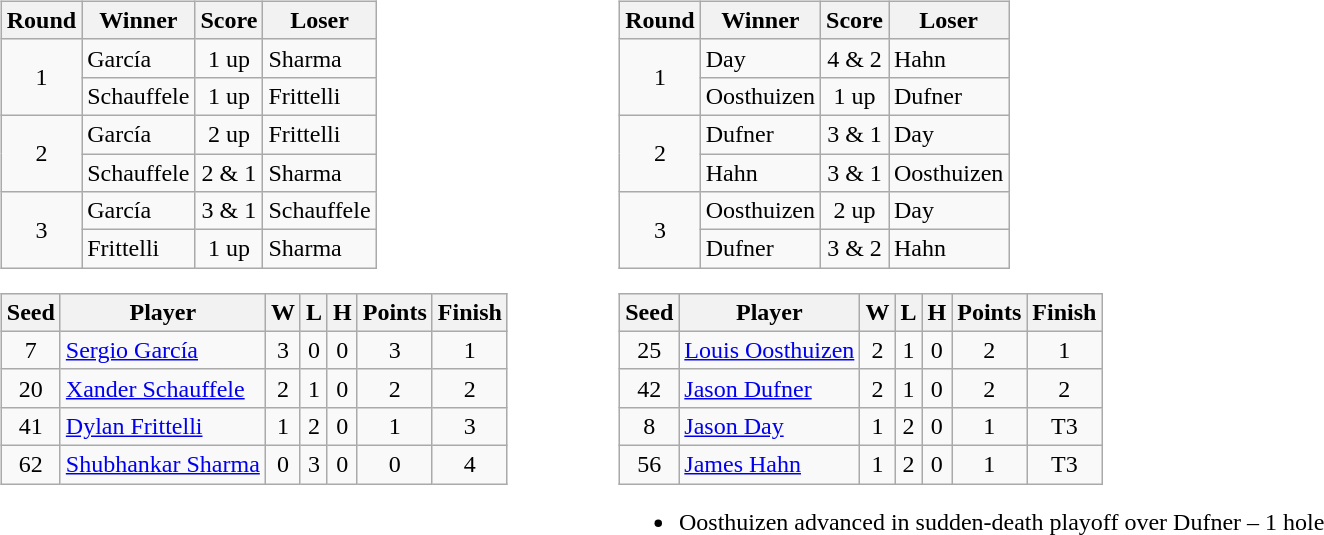<table style="width: 60em">
<tr>
<td valign=top><br><table class="wikitable">
<tr>
<th>Round</th>
<th>Winner</th>
<th>Score</th>
<th>Loser</th>
</tr>
<tr>
<td align=center rowspan=2>1</td>
<td>García</td>
<td align=center>1 up</td>
<td>Sharma</td>
</tr>
<tr>
<td>Schauffele</td>
<td align=center>1 up</td>
<td>Frittelli</td>
</tr>
<tr>
<td align=center rowspan=2>2</td>
<td>García</td>
<td align=center>2 up</td>
<td>Frittelli</td>
</tr>
<tr>
<td>Schauffele</td>
<td align=center>2 & 1</td>
<td>Sharma</td>
</tr>
<tr>
<td align=center rowspan=2>3</td>
<td>García</td>
<td align=center>3 & 1</td>
<td>Schauffele</td>
</tr>
<tr>
<td>Frittelli</td>
<td align=center>1 up</td>
<td>Sharma</td>
</tr>
</table>
<table class="wikitable" style="text-align:center">
<tr>
<th>Seed</th>
<th>Player</th>
<th>W</th>
<th>L</th>
<th>H</th>
<th>Points</th>
<th>Finish</th>
</tr>
<tr>
<td>7</td>
<td align=left> <a href='#'>Sergio García</a></td>
<td>3</td>
<td>0</td>
<td>0</td>
<td>3</td>
<td>1</td>
</tr>
<tr>
<td>20</td>
<td align=left> <a href='#'>Xander Schauffele</a></td>
<td>2</td>
<td>1</td>
<td>0</td>
<td>2</td>
<td>2</td>
</tr>
<tr>
<td>41</td>
<td align=left> <a href='#'>Dylan Frittelli</a></td>
<td>1</td>
<td>2</td>
<td>0</td>
<td>1</td>
<td>3</td>
</tr>
<tr>
<td>62</td>
<td align=left> <a href='#'>Shubhankar Sharma</a></td>
<td>0</td>
<td>3</td>
<td>0</td>
<td>0</td>
<td>4</td>
</tr>
</table>
</td>
<td valign=top><br><table class="wikitable">
<tr>
<th>Round</th>
<th>Winner</th>
<th>Score</th>
<th>Loser</th>
</tr>
<tr>
<td align=center rowspan=2>1</td>
<td>Day</td>
<td align=center>4 & 2</td>
<td>Hahn</td>
</tr>
<tr>
<td>Oosthuizen</td>
<td align=center>1 up</td>
<td>Dufner</td>
</tr>
<tr>
<td align=center rowspan=2>2</td>
<td>Dufner</td>
<td align=center>3 & 1</td>
<td>Day</td>
</tr>
<tr>
<td>Hahn</td>
<td align=center>3 & 1</td>
<td>Oosthuizen</td>
</tr>
<tr>
<td align=center rowspan=2>3</td>
<td>Oosthuizen</td>
<td align=center>2 up</td>
<td>Day</td>
</tr>
<tr>
<td>Dufner</td>
<td align=center>3 & 2</td>
<td>Hahn</td>
</tr>
</table>
<table class="wikitable" style="text-align:center">
<tr>
<th>Seed</th>
<th>Player</th>
<th>W</th>
<th>L</th>
<th>H</th>
<th>Points</th>
<th>Finish</th>
</tr>
<tr>
<td>25</td>
<td align=left> <a href='#'>Louis Oosthuizen</a></td>
<td>2</td>
<td>1</td>
<td>0</td>
<td>2</td>
<td>1</td>
</tr>
<tr>
<td>42</td>
<td align=left> <a href='#'>Jason Dufner</a></td>
<td>2</td>
<td>1</td>
<td>0</td>
<td>2</td>
<td>2</td>
</tr>
<tr>
<td>8</td>
<td align=left> <a href='#'>Jason Day</a></td>
<td>1</td>
<td>2</td>
<td>0</td>
<td>1</td>
<td>T3</td>
</tr>
<tr>
<td>56</td>
<td align=left> <a href='#'>James Hahn</a></td>
<td>1</td>
<td>2</td>
<td>0</td>
<td>1</td>
<td>T3</td>
</tr>
</table>
<ul><li>Oosthuizen advanced in sudden-death playoff over Dufner – 1 hole</li></ul></td>
</tr>
</table>
